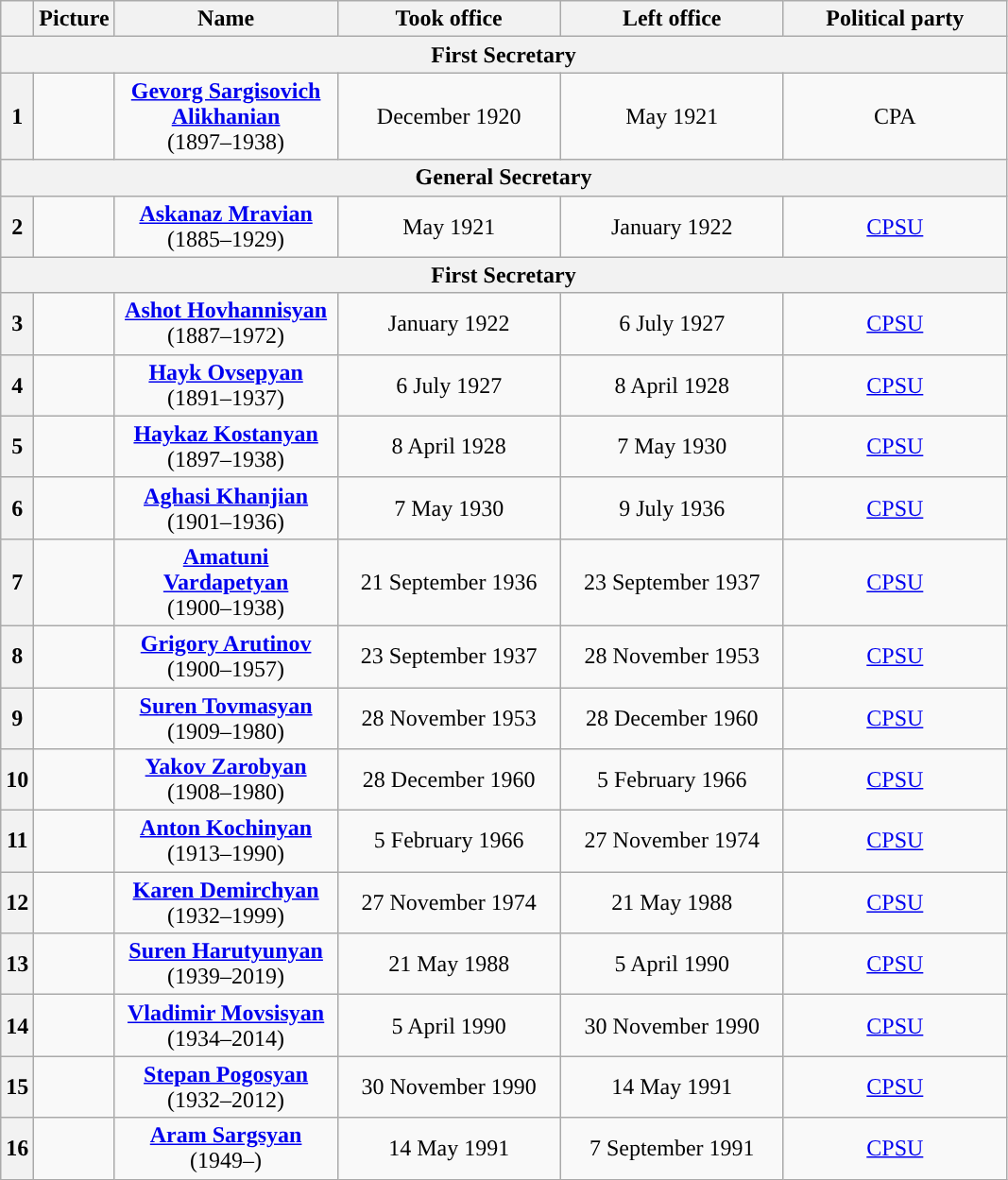<table class="wikitable" style="text-align:center">
<tr>
<th></th>
<th>Picture</th>
<th width="150">Name<br></th>
<th width="150">Took office</th>
<th width="150">Left office</th>
<th width="150">Political party</th>
</tr>
<tr>
<th colspan="6" align="center">First Secretary</th>
</tr>
<tr>
<th style="background:">1</th>
<td></td>
<td><strong><a href='#'>Gevorg Sargisovich Alikhanian</a></strong><br>(1897–1938)</td>
<td>December 1920</td>
<td>May 1921</td>
<td>CPA</td>
</tr>
<tr>
<th colspan="6"><strong>General Secretary</strong></th>
</tr>
<tr>
<th style="background:">2</th>
<td></td>
<td><a href='#'><strong>Askanaz Mravian</strong></a><br>(1885–1929)</td>
<td>May 1921</td>
<td>January 1922</td>
<td><a href='#'>CPSU</a></td>
</tr>
<tr>
<th colspan="6"><strong>First Secretary</strong></th>
</tr>
<tr>
<th style="background:">3</th>
<td></td>
<td><strong><a href='#'>Ashot Hovhannisyan</a></strong><br>(1887–1972)</td>
<td>January 1922</td>
<td>6 July 1927</td>
<td><a href='#'>CPSU</a></td>
</tr>
<tr>
<th style="background:">4</th>
<td></td>
<td><strong><a href='#'>Hayk Ovsepyan</a></strong><br>(1891–1937)</td>
<td>6 July 1927</td>
<td>8 April 1928</td>
<td><a href='#'>CPSU</a></td>
</tr>
<tr>
<th style="background:">5</th>
<td></td>
<td><strong><a href='#'>Haykaz Kostanyan</a></strong><br>(1897–1938)</td>
<td>8 April 1928</td>
<td>7 May 1930</td>
<td><a href='#'>CPSU</a></td>
</tr>
<tr>
<th style="background:">6</th>
<td></td>
<td><strong><a href='#'>Aghasi Khanjian</a></strong><br>(1901–1936)</td>
<td>7 May 1930</td>
<td>9 July 1936</td>
<td><a href='#'>CPSU</a></td>
</tr>
<tr>
<th style="background:">7</th>
<td></td>
<td><strong><a href='#'>Amatuni Vardapetyan</a></strong><br>(1900–1938)</td>
<td>21 September 1936</td>
<td>23 September 1937</td>
<td><a href='#'>CPSU</a></td>
</tr>
<tr>
<th style="background:">8</th>
<td></td>
<td><strong><a href='#'>Grigory Arutinov</a></strong><br>(1900–1957)</td>
<td>23 September 1937</td>
<td>28 November 1953</td>
<td><a href='#'>CPSU</a></td>
</tr>
<tr>
<th style="background:">9</th>
<td></td>
<td><strong><a href='#'>Suren Tovmasyan</a></strong><br>(1909–1980)</td>
<td>28 November 1953</td>
<td>28 December 1960</td>
<td><a href='#'>CPSU</a></td>
</tr>
<tr>
<th style="background:">10</th>
<td></td>
<td><strong><a href='#'>Yakov Zarobyan</a></strong><br>(1908–1980)</td>
<td>28 December 1960</td>
<td>5 February 1966</td>
<td><a href='#'>CPSU</a></td>
</tr>
<tr>
<th style="background:">11</th>
<td></td>
<td><strong><a href='#'>Anton Kochinyan</a></strong><br>(1913–1990)</td>
<td>5 February 1966</td>
<td>27 November 1974</td>
<td><a href='#'>CPSU</a></td>
</tr>
<tr>
<th style="background:">12</th>
<td></td>
<td><strong><a href='#'>Karen Demirchyan</a></strong><br>(1932–1999)</td>
<td>27 November 1974</td>
<td>21 May 1988</td>
<td><a href='#'>CPSU</a></td>
</tr>
<tr>
<th style="background:">13</th>
<td></td>
<td><strong><a href='#'>Suren Harutyunyan</a></strong><br>(1939–2019)</td>
<td>21 May 1988</td>
<td>5 April 1990</td>
<td><a href='#'>CPSU</a></td>
</tr>
<tr>
<th style="background:">14</th>
<td></td>
<td><strong><a href='#'>Vladimir Movsisyan</a></strong><br>(1934–2014)</td>
<td>5 April 1990</td>
<td>30 November 1990</td>
<td><a href='#'>CPSU</a></td>
</tr>
<tr>
<th style="background:">15</th>
<td></td>
<td><strong><a href='#'>Stepan Pogosyan</a></strong><br>(1932–2012)</td>
<td>30 November 1990</td>
<td>14 May 1991</td>
<td><a href='#'>CPSU</a></td>
</tr>
<tr>
<th style="background:">16</th>
<td></td>
<td><strong><a href='#'>Aram Sargsyan</a></strong><br>(1949–)</td>
<td>14 May 1991</td>
<td>7 September 1991</td>
<td><a href='#'>CPSU</a></td>
</tr>
</table>
